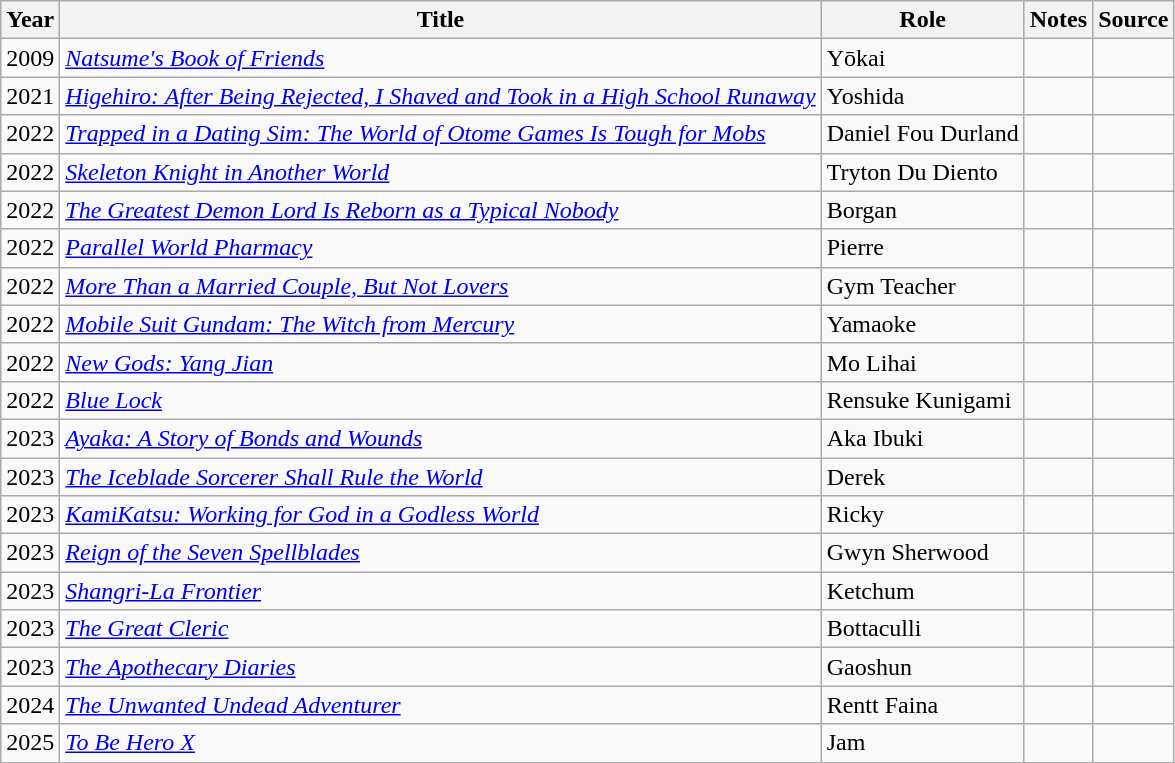<table class="wikitable sortable plainrowheaders">
<tr>
<th>Year</th>
<th>Title</th>
<th>Role</th>
<th class="unsortable">Notes</th>
<th class="unsortable">Source</th>
</tr>
<tr>
<td>2009</td>
<td><em><a href='#'>Natsume's Book of Friends</a></em></td>
<td>Yōkai</td>
<td></td>
<td></td>
</tr>
<tr>
<td>2021</td>
<td><em><a href='#'>Higehiro: After Being Rejected, I Shaved and Took in a High School Runaway</a></em></td>
<td>Yoshida</td>
<td></td>
<td></td>
</tr>
<tr>
<td>2022</td>
<td><em><a href='#'>Trapped in a Dating Sim: The World of Otome Games Is Tough for Mobs</a></em></td>
<td>Daniel Fou Durland</td>
<td></td>
<td></td>
</tr>
<tr>
<td>2022</td>
<td><em><a href='#'>Skeleton Knight in Another World</a></em></td>
<td>Tryton Du Diento</td>
<td></td>
<td></td>
</tr>
<tr>
<td>2022</td>
<td><em><a href='#'>The Greatest Demon Lord Is Reborn as a Typical Nobody</a></em></td>
<td>Borgan</td>
<td></td>
<td></td>
</tr>
<tr>
<td>2022</td>
<td><em><a href='#'>Parallel World Pharmacy</a></em></td>
<td>Pierre</td>
<td></td>
<td></td>
</tr>
<tr>
<td>2022</td>
<td><em><a href='#'>More Than a Married Couple, But Not Lovers</a></em></td>
<td>Gym Teacher</td>
<td></td>
<td></td>
</tr>
<tr>
<td>2022</td>
<td><em><a href='#'>Mobile Suit Gundam: The Witch from Mercury</a></em></td>
<td>Yamaoke</td>
<td></td>
<td></td>
</tr>
<tr>
<td>2022</td>
<td><em><a href='#'>New Gods: Yang Jian</a></em></td>
<td>Mo Lihai</td>
<td></td>
<td></td>
</tr>
<tr>
<td>2022</td>
<td><em><a href='#'>Blue Lock</a></em></td>
<td>Rensuke Kunigami</td>
<td></td>
<td></td>
</tr>
<tr>
<td>2023</td>
<td><em><a href='#'>Ayaka: A Story of Bonds and Wounds</a></em></td>
<td>Aka Ibuki</td>
<td></td>
<td></td>
</tr>
<tr>
<td>2023</td>
<td><em><a href='#'>The Iceblade Sorcerer Shall Rule the World </a></em></td>
<td>Derek</td>
<td></td>
<td></td>
</tr>
<tr>
<td>2023</td>
<td><em><a href='#'>KamiKatsu: Working for God in a Godless World</a></em></td>
<td>Ricky</td>
<td></td>
<td></td>
</tr>
<tr>
<td>2023</td>
<td><em><a href='#'>Reign of the Seven Spellblades</a></em></td>
<td>Gwyn Sherwood</td>
<td></td>
<td></td>
</tr>
<tr>
<td>2023</td>
<td><em><a href='#'>Shangri-La Frontier</a></em></td>
<td>Ketchum</td>
<td></td>
<td></td>
</tr>
<tr>
<td>2023</td>
<td><em><a href='#'>The Great Cleric</a></em></td>
<td>Bottaculli</td>
<td></td>
<td></td>
</tr>
<tr>
<td>2023</td>
<td><em><a href='#'>The Apothecary Diaries</a></em></td>
<td>Gaoshun</td>
<td></td>
<td></td>
</tr>
<tr>
<td>2024</td>
<td><em><a href='#'>The Unwanted Undead Adventurer</a></em></td>
<td>Rentt Faina</td>
<td></td>
<td></td>
</tr>
<tr>
<td>2025</td>
<td><em><a href='#'>To Be Hero X</a></em></td>
<td>Jam</td>
<td></td>
<td></td>
</tr>
</table>
